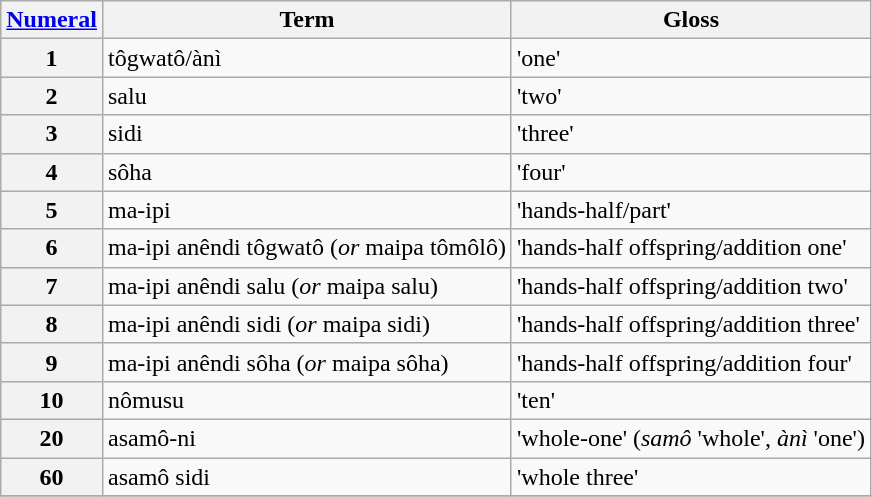<table class="wikitable" style="text-align: left;">
<tr>
<th><a href='#'>Numeral</a></th>
<th>Term</th>
<th>Gloss</th>
</tr>
<tr>
<th>1</th>
<td>tôgwatô/ànì</td>
<td>'one'</td>
</tr>
<tr>
<th>2</th>
<td>salu</td>
<td>'two'</td>
</tr>
<tr>
<th>3</th>
<td>sidi</td>
<td>'three'</td>
</tr>
<tr>
<th>4</th>
<td>sôha</td>
<td>'four'</td>
</tr>
<tr>
<th>5</th>
<td>ma-ipi</td>
<td>'hands-half/part'</td>
</tr>
<tr>
<th>6</th>
<td>ma-ipi anêndi tôgwatô (<em>or</em> maipa tômôlô)</td>
<td>'hands-half offspring/addition one'</td>
</tr>
<tr>
<th>7</th>
<td>ma-ipi anêndi salu (<em>or</em> maipa salu)</td>
<td>'hands-half offspring/addition two'</td>
</tr>
<tr>
<th>8</th>
<td>ma-ipi anêndi sidi (<em>or</em> maipa sidi)</td>
<td>'hands-half offspring/addition three'</td>
</tr>
<tr>
<th>9</th>
<td>ma-ipi anêndi sôha (<em>or</em> maipa sôha)</td>
<td>'hands-half offspring/addition four'</td>
</tr>
<tr>
<th>10</th>
<td>nômusu</td>
<td>'ten'</td>
</tr>
<tr>
<th>20</th>
<td>asamô-ni</td>
<td>'whole-one' (<em>samô</em> 'whole', <em>ànì</em> 'one')</td>
</tr>
<tr>
<th>60</th>
<td>asamô sidi</td>
<td>'whole three'</td>
</tr>
<tr>
</tr>
</table>
